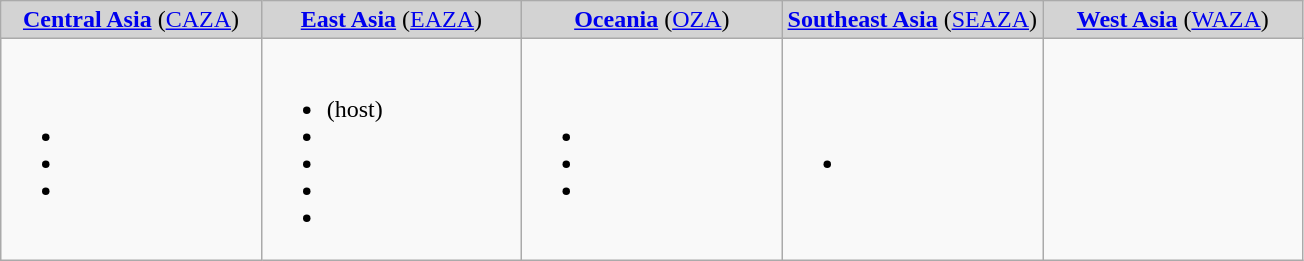<table class="wikitable">
<tr style="background:Lightgrey;">
<td style="width:20%; text-align:center;"><strong><a href='#'>Central Asia</a></strong> (<a href='#'>CAZA</a>)</td>
<td style="width:20%; text-align:center;"><strong><a href='#'>East Asia</a></strong> (<a href='#'>EAZA</a>)</td>
<td style="width:20%; text-align:center;"><strong><a href='#'>Oceania</a></strong> (<a href='#'>OZA</a>)</td>
<td style="width:20%; text-align:center;"><strong><a href='#'>Southeast Asia</a></strong> (<a href='#'>SEAZA</a>)</td>
<td style="width:20%; text-align:center;"><strong><a href='#'>West Asia</a></strong> (<a href='#'>WAZA</a>)</td>
</tr>
<tr>
<td><br><ul><li></li><li><s></s></li><li></li></ul></td>
<td><br><ul><li> (host)</li><li></li><li></li><li></li><li></li></ul></td>
<td><br><ul><li></li><li></li><li></li></ul></td>
<td><br><ul><li></li></ul></td>
<td></td>
</tr>
</table>
